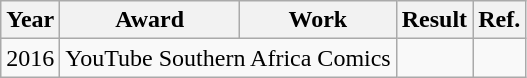<table class= "wikitable">
<tr>
<th>Year</th>
<th>Award</th>
<th>Work</th>
<th>Result</th>
<th>Ref.</th>
</tr>
<tr>
<td>2016</td>
<td colspan="2">YouTube Southern Africa Comics</td>
<td></td>
</tr>
</table>
